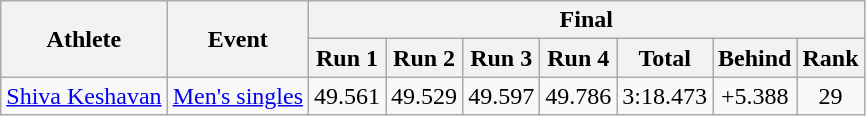<table class="wikitable" style="text-align:center">
<tr>
<th rowspan="2">Athlete</th>
<th rowspan="2">Event</th>
<th colspan="7">Final</th>
</tr>
<tr>
<th>Run 1</th>
<th>Run 2</th>
<th>Run 3</th>
<th>Run 4</th>
<th>Total</th>
<th>Behind</th>
<th>Rank</th>
</tr>
<tr>
<td align="left"><a href='#'>Shiva Keshavan</a></td>
<td align="left"><a href='#'>Men's singles</a></td>
<td>49.561</td>
<td>49.529</td>
<td>49.597</td>
<td>49.786</td>
<td>3:18.473</td>
<td>+5.388</td>
<td>29</td>
</tr>
</table>
